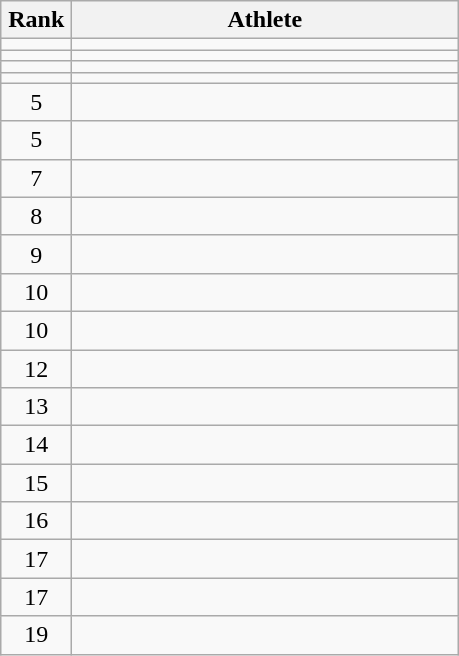<table class="wikitable" style="text-align: center;">
<tr>
<th width=40>Rank</th>
<th width=250>Athlete</th>
</tr>
<tr>
<td></td>
<td align="left"></td>
</tr>
<tr>
<td></td>
<td align="left"></td>
</tr>
<tr>
<td></td>
<td align="left"></td>
</tr>
<tr>
<td></td>
<td align="left"></td>
</tr>
<tr>
<td>5</td>
<td align="left"></td>
</tr>
<tr>
<td>5</td>
<td align="left"></td>
</tr>
<tr>
<td>7</td>
<td align="left"></td>
</tr>
<tr>
<td>8</td>
<td align="left"></td>
</tr>
<tr>
<td>9</td>
<td align="left"></td>
</tr>
<tr>
<td>10</td>
<td align="left"></td>
</tr>
<tr>
<td>10</td>
<td align="left"></td>
</tr>
<tr>
<td>12</td>
<td align="left"></td>
</tr>
<tr>
<td>13</td>
<td align="left"></td>
</tr>
<tr>
<td>14</td>
<td align="left"></td>
</tr>
<tr>
<td>15</td>
<td align="left"></td>
</tr>
<tr>
<td>16</td>
<td align="left"></td>
</tr>
<tr>
<td>17</td>
<td align="left"></td>
</tr>
<tr>
<td>17</td>
<td align="left"></td>
</tr>
<tr>
<td>19</td>
<td align="left"></td>
</tr>
</table>
